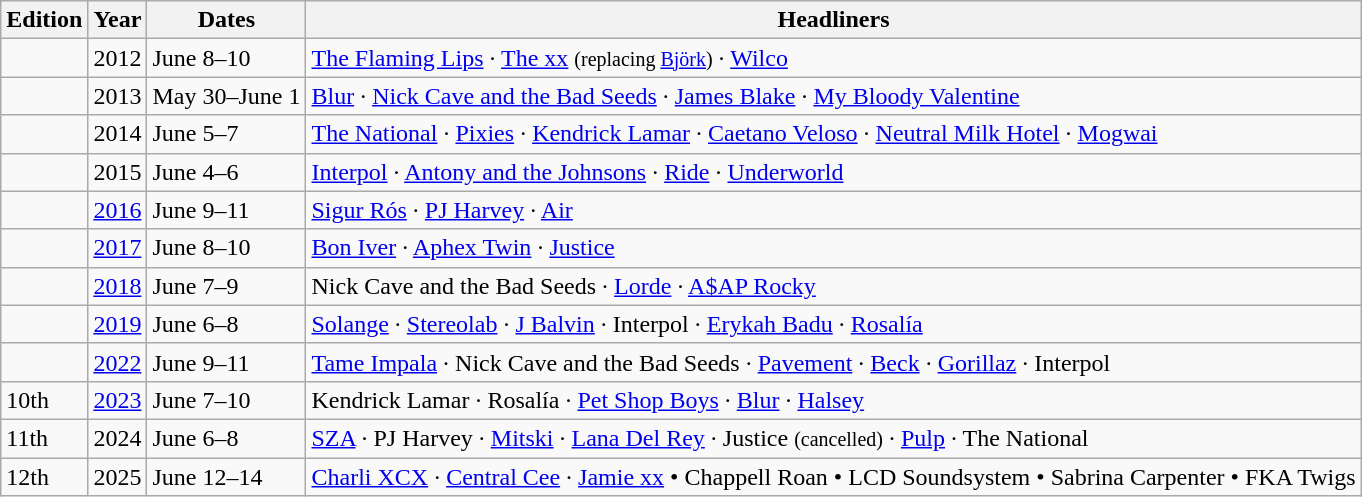<table class="wikitable sortable">
<tr>
<th>Edition</th>
<th>Year</th>
<th>Dates</th>
<th class="unsortable">Headliners</th>
</tr>
<tr>
<td></td>
<td>2012</td>
<td>June 8–10</td>
<td><a href='#'>The Flaming Lips</a> · <a href='#'>The xx</a> <small>(replacing <a href='#'>Björk</a>)</small> · <a href='#'>Wilco</a></td>
</tr>
<tr>
<td></td>
<td>2013</td>
<td>May 30–June 1</td>
<td><a href='#'>Blur</a> · <a href='#'>Nick Cave and the Bad Seeds</a> · <a href='#'>James Blake</a> · <a href='#'>My Bloody Valentine</a></td>
</tr>
<tr>
<td></td>
<td>2014</td>
<td>June 5–7</td>
<td><a href='#'>The National</a> · <a href='#'>Pixies</a> · <a href='#'>Kendrick Lamar</a> · <a href='#'>Caetano Veloso</a> · <a href='#'>Neutral Milk Hotel</a> · <a href='#'>Mogwai</a></td>
</tr>
<tr>
<td></td>
<td>2015</td>
<td>June 4–6</td>
<td><a href='#'>Interpol</a> · <a href='#'>Antony and the Johnsons</a> · <a href='#'>Ride</a> · <a href='#'>Underworld</a></td>
</tr>
<tr>
<td></td>
<td><a href='#'>2016</a></td>
<td>June 9–11</td>
<td><a href='#'>Sigur Rós</a> · <a href='#'>PJ Harvey</a> · <a href='#'>Air</a></td>
</tr>
<tr>
<td></td>
<td><a href='#'>2017</a></td>
<td>June 8–10</td>
<td><a href='#'>Bon Iver</a> · <a href='#'>Aphex Twin</a> · <a href='#'>Justice</a></td>
</tr>
<tr>
<td></td>
<td><a href='#'>2018</a></td>
<td>June 7–9</td>
<td>Nick Cave and the Bad Seeds · <a href='#'>Lorde</a> · <a href='#'>A$AP Rocky</a></td>
</tr>
<tr>
<td></td>
<td><a href='#'>2019</a></td>
<td>June 6–8</td>
<td><a href='#'>Solange</a> · <a href='#'>Stereolab</a> · <a href='#'>J Balvin</a> · Interpol · <a href='#'>Erykah Badu</a> · <a href='#'>Rosalía</a></td>
</tr>
<tr>
<td></td>
<td><a href='#'>2022</a></td>
<td>June 9–11</td>
<td><a href='#'>Tame Impala</a> · Nick Cave and the Bad Seeds · <a href='#'>Pavement</a> · <a href='#'>Beck</a> · <a href='#'>Gorillaz</a> · Interpol</td>
</tr>
<tr>
<td>10th</td>
<td><a href='#'>2023</a></td>
<td>June 7–10</td>
<td>Kendrick Lamar · Rosalía · <a href='#'>Pet Shop Boys</a> · <a href='#'>Blur</a> · <a href='#'>Halsey</a></td>
</tr>
<tr>
<td>11th</td>
<td>2024</td>
<td>June 6–8</td>
<td><a href='#'>SZA</a> · PJ Harvey · <a href='#'>Mitski</a> · <a href='#'>Lana Del Rey</a> · Justice <small>(cancelled)</small> · <a href='#'>Pulp</a> · The National</td>
</tr>
<tr>
<td>12th</td>
<td>2025</td>
<td>June 12–14</td>
<td><a href='#'>Charli XCX</a> · <a href='#'>Central Cee</a> · <a href='#'>Jamie xx</a> • Chappell Roan • LCD Soundsystem • Sabrina Carpenter • FKA Twigs</td>
</tr>
</table>
